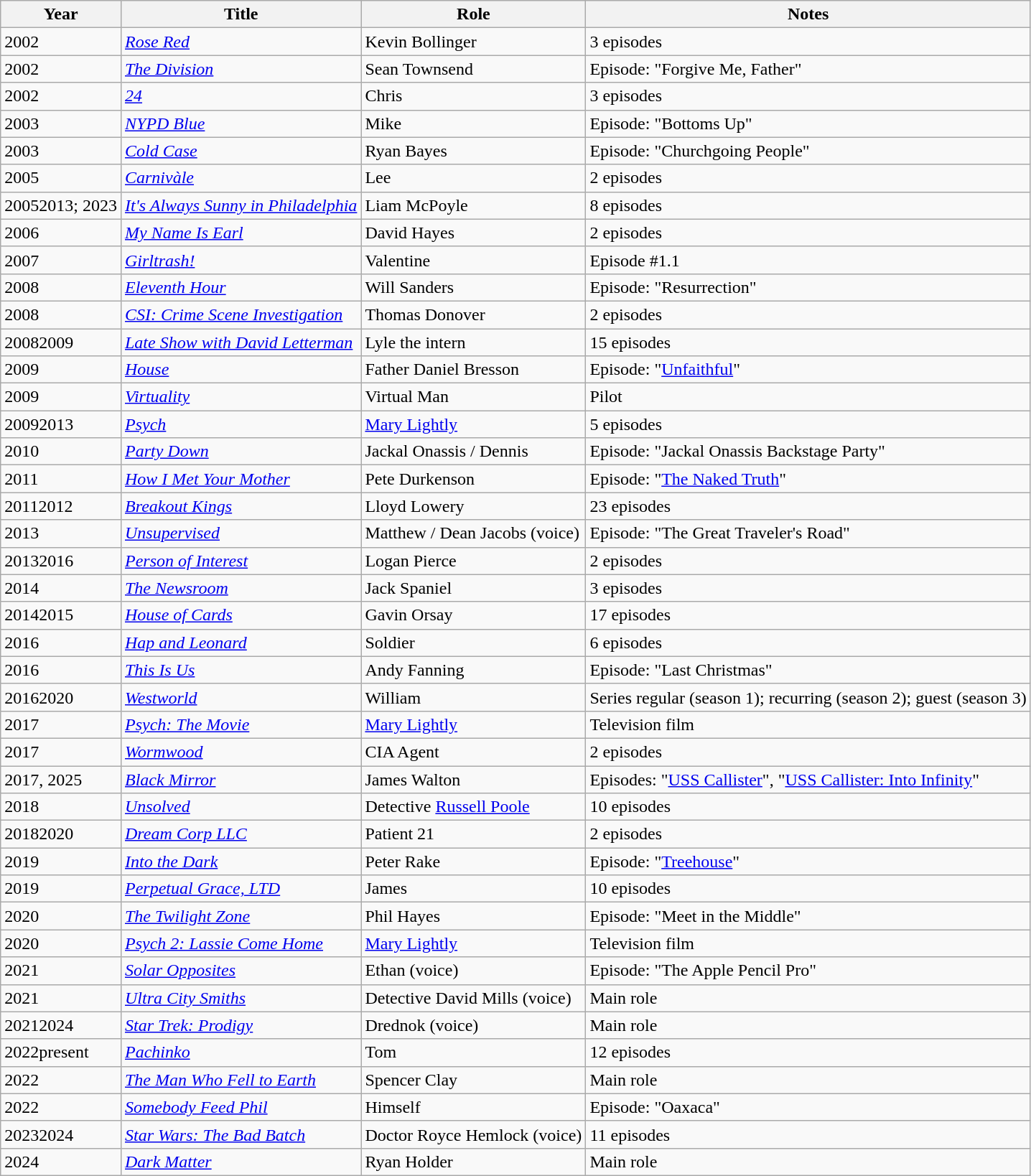<table class="wikitable sortable">
<tr>
<th scope="col">Year</th>
<th scope="col">Title</th>
<th scope="col">Role</th>
<th scope="col" class="unsortable">Notes</th>
</tr>
<tr>
<td>2002</td>
<td><em><a href='#'>Rose Red</a></em></td>
<td>Kevin Bollinger</td>
<td>3 episodes</td>
</tr>
<tr>
<td>2002</td>
<td><em><a href='#'>The Division</a></em></td>
<td>Sean Townsend</td>
<td>Episode: "Forgive Me, Father"</td>
</tr>
<tr>
<td>2002</td>
<td><em><a href='#'>24</a></em></td>
<td>Chris</td>
<td>3 episodes</td>
</tr>
<tr>
<td>2003</td>
<td><em><a href='#'>NYPD Blue</a></em></td>
<td>Mike</td>
<td>Episode: "Bottoms Up"</td>
</tr>
<tr>
<td>2003</td>
<td><em><a href='#'>Cold Case</a></em></td>
<td>Ryan Bayes</td>
<td>Episode: "Churchgoing People"</td>
</tr>
<tr>
<td>2005</td>
<td><em><a href='#'>Carnivàle</a></em></td>
<td>Lee</td>
<td>2 episodes</td>
</tr>
<tr>
<td>20052013; 2023</td>
<td><em><a href='#'>It's Always Sunny in Philadelphia</a></em></td>
<td>Liam McPoyle</td>
<td>8 episodes</td>
</tr>
<tr>
<td>2006</td>
<td><em><a href='#'>My Name Is Earl</a></em></td>
<td>David Hayes</td>
<td>2 episodes</td>
</tr>
<tr>
<td>2007</td>
<td><em><a href='#'>Girltrash!</a></em></td>
<td>Valentine</td>
<td>Episode #1.1</td>
</tr>
<tr>
<td>2008</td>
<td><em><a href='#'>Eleventh Hour</a></em></td>
<td>Will Sanders</td>
<td>Episode: "Resurrection"</td>
</tr>
<tr>
<td>2008</td>
<td><em><a href='#'>CSI: Crime Scene Investigation</a></em></td>
<td>Thomas Donover</td>
<td>2 episodes</td>
</tr>
<tr>
<td>20082009</td>
<td><em><a href='#'>Late Show with David Letterman</a></em></td>
<td>Lyle the intern</td>
<td>15 episodes</td>
</tr>
<tr>
<td>2009</td>
<td><em><a href='#'>House</a></em></td>
<td>Father Daniel Bresson</td>
<td>Episode: "<a href='#'>Unfaithful</a>"</td>
</tr>
<tr>
<td>2009</td>
<td><em><a href='#'>Virtuality</a></em></td>
<td>Virtual Man</td>
<td>Pilot</td>
</tr>
<tr>
<td>20092013</td>
<td><em><a href='#'>Psych</a></em></td>
<td><a href='#'>Mary Lightly</a></td>
<td>5 episodes</td>
</tr>
<tr>
<td>2010</td>
<td><em><a href='#'>Party Down</a></em></td>
<td>Jackal Onassis / Dennis</td>
<td>Episode: "Jackal Onassis Backstage Party"</td>
</tr>
<tr>
<td>2011</td>
<td><em><a href='#'>How I Met Your Mother</a></em></td>
<td>Pete Durkenson</td>
<td>Episode: "<a href='#'>The Naked Truth</a>"</td>
</tr>
<tr>
<td>20112012</td>
<td><em><a href='#'>Breakout Kings</a></em></td>
<td>Lloyd Lowery</td>
<td>23 episodes</td>
</tr>
<tr>
<td>2013</td>
<td><em><a href='#'>Unsupervised</a></em></td>
<td>Matthew / Dean Jacobs (voice)</td>
<td>Episode: "The Great Traveler's Road"</td>
</tr>
<tr>
<td>20132016</td>
<td><em><a href='#'>Person of Interest</a></em></td>
<td>Logan Pierce</td>
<td>2 episodes</td>
</tr>
<tr>
<td>2014</td>
<td><em><a href='#'>The Newsroom</a></em></td>
<td>Jack Spaniel</td>
<td>3 episodes</td>
</tr>
<tr>
<td>20142015</td>
<td><em><a href='#'>House of Cards</a></em></td>
<td>Gavin Orsay</td>
<td>17 episodes</td>
</tr>
<tr>
<td>2016</td>
<td><em><a href='#'>Hap and Leonard</a></em></td>
<td>Soldier</td>
<td>6 episodes</td>
</tr>
<tr>
<td>2016</td>
<td><em><a href='#'>This Is Us</a></em></td>
<td>Andy Fanning</td>
<td>Episode: "Last Christmas"</td>
</tr>
<tr>
<td>20162020</td>
<td><em><a href='#'>Westworld</a></em></td>
<td>William</td>
<td>Series regular (season 1); recurring (season 2); guest (season 3)</td>
</tr>
<tr>
<td>2017</td>
<td><em><a href='#'>Psych: The Movie</a></em></td>
<td><a href='#'>Mary Lightly</a></td>
<td>Television film</td>
</tr>
<tr>
<td>2017</td>
<td><em><a href='#'>Wormwood</a></em></td>
<td>CIA Agent</td>
<td>2 episodes</td>
</tr>
<tr>
<td>2017, 2025</td>
<td><em><a href='#'>Black Mirror</a></em></td>
<td>James Walton</td>
<td>Episodes: "<a href='#'>USS Callister</a>", "<a href='#'>USS Callister: Into Infinity</a>"</td>
</tr>
<tr>
<td>2018</td>
<td><em><a href='#'>Unsolved</a></em></td>
<td>Detective <a href='#'>Russell Poole</a></td>
<td>10 episodes</td>
</tr>
<tr>
<td>20182020</td>
<td><em><a href='#'>Dream Corp LLC</a></em></td>
<td>Patient 21</td>
<td>2 episodes</td>
</tr>
<tr>
<td>2019</td>
<td><em><a href='#'>Into the Dark</a></em></td>
<td>Peter Rake</td>
<td>Episode: "<a href='#'>Treehouse</a>"</td>
</tr>
<tr>
<td>2019</td>
<td><em><a href='#'>Perpetual Grace, LTD</a></em></td>
<td>James</td>
<td>10 episodes</td>
</tr>
<tr>
<td>2020</td>
<td><em><a href='#'>The Twilight Zone</a></em></td>
<td>Phil Hayes</td>
<td>Episode: "Meet in the Middle"</td>
</tr>
<tr>
<td>2020</td>
<td><em><a href='#'>Psych 2: Lassie Come Home</a></em></td>
<td><a href='#'>Mary Lightly</a></td>
<td>Television film</td>
</tr>
<tr>
<td>2021</td>
<td><em><a href='#'>Solar Opposites</a></em></td>
<td>Ethan (voice)</td>
<td>Episode: "The Apple Pencil Pro"</td>
</tr>
<tr>
<td>2021</td>
<td><em><a href='#'>Ultra City Smiths</a></em></td>
<td>Detective David Mills (voice)</td>
<td>Main role</td>
</tr>
<tr>
<td>20212024</td>
<td><em><a href='#'>Star Trek: Prodigy</a></em></td>
<td>Drednok (voice)</td>
<td>Main role</td>
</tr>
<tr>
<td>2022present</td>
<td><em><a href='#'>Pachinko</a></em></td>
<td>Tom</td>
<td>12 episodes</td>
</tr>
<tr>
<td>2022</td>
<td><em><a href='#'>The Man Who Fell to Earth</a></em></td>
<td>Spencer Clay</td>
<td>Main role</td>
</tr>
<tr>
<td>2022</td>
<td><em><a href='#'>Somebody Feed Phil</a></em></td>
<td>Himself</td>
<td>Episode: "Oaxaca"</td>
</tr>
<tr>
<td>20232024</td>
<td><em><a href='#'>Star Wars: The Bad Batch</a></em></td>
<td>Doctor Royce Hemlock (voice)</td>
<td>11 episodes</td>
</tr>
<tr>
<td>2024</td>
<td><em><a href='#'>Dark Matter</a></em></td>
<td>Ryan Holder</td>
<td>Main role</td>
</tr>
</table>
